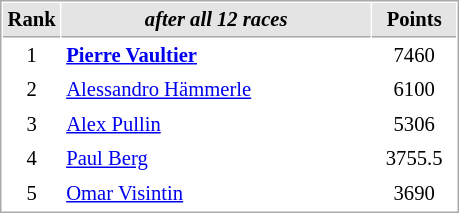<table cellspacing="1" cellpadding="3" style="border:1px solid #aaa; font-size:86%;">
<tr style="background:#e4e4e4;">
<th style="border-bottom:1px solid #aaa; width:10px;">Rank</th>
<th style="border-bottom:1px solid #aaa; width:200px;"><em>after all 12 races</em></th>
<th style="border-bottom:1px solid #aaa; width:50px;">Points</th>
</tr>
<tr>
<td align=center>1</td>
<td><strong> <a href='#'>Pierre Vaultier</a></strong></td>
<td align=center>7460</td>
</tr>
<tr>
<td align=center>2</td>
<td> <a href='#'>Alessandro Hämmerle</a></td>
<td align=center>6100</td>
</tr>
<tr>
<td align=center>3</td>
<td> <a href='#'>Alex Pullin</a></td>
<td align=center>5306</td>
</tr>
<tr>
<td align=center>4</td>
<td> <a href='#'>Paul Berg</a></td>
<td align=center>3755.5</td>
</tr>
<tr>
<td align=center>5</td>
<td> <a href='#'>Omar Visintin</a></td>
<td align=center>3690</td>
</tr>
</table>
